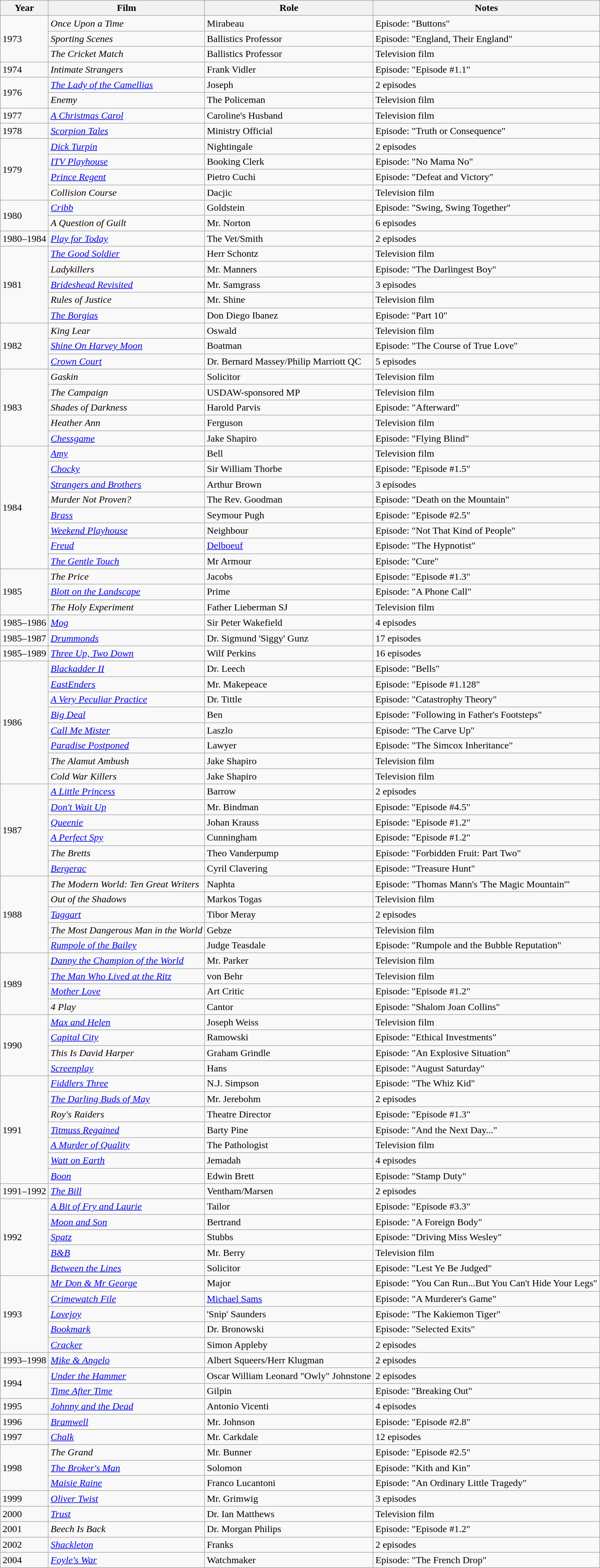<table class="wikitable">
<tr>
<th>Year</th>
<th>Film</th>
<th>Role</th>
<th>Notes</th>
</tr>
<tr>
<td rowspan="3">1973</td>
<td><em>Once Upon a Time</em></td>
<td>Mirabeau</td>
<td>Episode: "Buttons"</td>
</tr>
<tr>
<td><em>Sporting Scenes</em></td>
<td>Ballistics Professor</td>
<td>Episode: "England, Their England"</td>
</tr>
<tr>
<td><em>The Cricket Match</em></td>
<td>Ballistics Professor</td>
<td>Television film</td>
</tr>
<tr>
<td>1974</td>
<td><em>Intimate Strangers</em></td>
<td>Frank Vidler</td>
<td>Episode: "Episode #1.1"</td>
</tr>
<tr>
<td rowspan="2">1976</td>
<td><em><a href='#'>The Lady of the Camellias</a></em></td>
<td>Joseph</td>
<td>2 episodes</td>
</tr>
<tr>
<td><em>Enemy</em></td>
<td>The Policeman</td>
<td>Television film</td>
</tr>
<tr>
<td>1977</td>
<td><em><a href='#'>A Christmas Carol</a></em></td>
<td>Caroline's Husband</td>
<td>Television film</td>
</tr>
<tr>
<td>1978</td>
<td><em><a href='#'>Scorpion Tales</a></em></td>
<td>Ministry Official</td>
<td>Episode: "Truth or Consequence"</td>
</tr>
<tr>
<td rowspan="4">1979</td>
<td><a href='#'><em>Dick Turpin</em></a></td>
<td>Nightingale</td>
<td>2 episodes</td>
</tr>
<tr>
<td><a href='#'><em>ITV Playhouse</em></a></td>
<td>Booking Clerk</td>
<td>Episode: "No Mama No"</td>
</tr>
<tr>
<td><a href='#'><em>Prince Regent</em></a></td>
<td>Pietro Cuchi</td>
<td>Episode: "Defeat and Victory"</td>
</tr>
<tr>
<td><em>Collision Course</em></td>
<td>Dacjic</td>
<td>Television film</td>
</tr>
<tr>
<td rowspan="2">1980</td>
<td><em><a href='#'>Cribb</a></em></td>
<td>Goldstein</td>
<td>Episode: "Swing, Swing Together"</td>
</tr>
<tr>
<td><em>A Question of Guilt</em></td>
<td>Mr. Norton</td>
<td>6 episodes</td>
</tr>
<tr>
<td rowspan="1">1980–1984</td>
<td><em><a href='#'>Play for Today</a></em></td>
<td>The Vet/Smith</td>
<td>2 episodes</td>
</tr>
<tr>
<td rowspan="5">1981</td>
<td><a href='#'><em>The Good Soldier</em></a></td>
<td>Herr Schontz</td>
<td>Television film</td>
</tr>
<tr>
<td><em>Ladykillers</em></td>
<td>Mr. Manners</td>
<td>Episode: "The Darlingest Boy"</td>
</tr>
<tr>
<td><a href='#'><em>Brideshead Revisited</em></a></td>
<td>Mr. Samgrass</td>
<td>3 episodes</td>
</tr>
<tr>
<td><em>Rules of Justice</em></td>
<td>Mr. Shine</td>
<td>Television film</td>
</tr>
<tr>
<td><a href='#'><em>The Borgias</em></a></td>
<td>Don Diego Ibanez</td>
<td>Episode: "Part 10"</td>
</tr>
<tr>
<td rowspan="3">1982</td>
<td><em>King Lear</em></td>
<td>Oswald</td>
<td>Television film</td>
</tr>
<tr>
<td><a href='#'><em>Shine On Harvey Moon</em></a></td>
<td>Boatman</td>
<td>Episode: "The Course of True Love"</td>
</tr>
<tr>
<td><a href='#'><em>Crown Court</em></a></td>
<td>Dr. Bernard Massey/Philip Marriott QC</td>
<td>5 episodes</td>
</tr>
<tr>
<td rowspan="5">1983</td>
<td><em>Gaskin</em></td>
<td>Solicitor</td>
<td>Television film</td>
</tr>
<tr>
<td><em>The Campaign</em></td>
<td>USDAW-sponsored MP</td>
<td>Television film</td>
</tr>
<tr>
<td><em>Shades of Darkness</em></td>
<td>Harold Parvis</td>
<td>Episode: "Afterward"</td>
</tr>
<tr>
<td><em>Heather Ann</em></td>
<td>Ferguson</td>
<td>Television film</td>
</tr>
<tr>
<td><em><a href='#'>Chessgame</a></em></td>
<td>Jake Shapiro</td>
<td>Episode: "Flying Blind"</td>
</tr>
<tr>
<td rowspan="8">1984</td>
<td><a href='#'><em>Amy</em></a></td>
<td>Bell</td>
<td>Television film</td>
</tr>
<tr>
<td><a href='#'><em>Chocky</em></a></td>
<td>Sir William Thorbe</td>
<td>Episode: "Episode #1.5"</td>
</tr>
<tr>
<td><a href='#'><em>Strangers and Brothers</em></a></td>
<td>Arthur Brown</td>
<td>3 episodes</td>
</tr>
<tr>
<td><em>Murder Not Proven?</em></td>
<td>The Rev. Goodman</td>
<td>Episode: "Death on the Mountain"</td>
</tr>
<tr>
<td><a href='#'><em>Brass</em></a></td>
<td>Seymour Pugh</td>
<td>Episode: "Episode #2.5"</td>
</tr>
<tr>
<td><em><a href='#'>Weekend Playhouse</a></em></td>
<td>Neighbour</td>
<td>Episode: "Not That Kind of People"</td>
</tr>
<tr>
<td><a href='#'><em>Freud</em></a></td>
<td><a href='#'>Delboeuf</a></td>
<td>Episode: "The Hypnotist"</td>
</tr>
<tr>
<td><em><a href='#'>The Gentle Touch</a></em></td>
<td>Mr Armour</td>
<td>Episode: "Cure"</td>
</tr>
<tr>
<td rowspan="3">1985</td>
<td><em>The Price</em></td>
<td>Jacobs</td>
<td>Episode: "Episode #1.3"</td>
</tr>
<tr>
<td><a href='#'><em>Blott on the Landscape</em></a></td>
<td>Prime</td>
<td>Episode: "A Phone Call"</td>
</tr>
<tr>
<td><em>The Holy Experiment</em></td>
<td>Father Lieberman SJ</td>
<td>Television film</td>
</tr>
<tr>
<td rowspan="1">1985–1986</td>
<td><a href='#'><em>Mog</em></a></td>
<td>Sir Peter Wakefield</td>
<td>4 episodes</td>
</tr>
<tr>
<td rowspan="1">1985–1987</td>
<td><a href='#'><em>Drummonds</em></a></td>
<td>Dr. Sigmund 'Siggy' Gunz</td>
<td>17 episodes</td>
</tr>
<tr>
<td rowspan="1">1985–1989</td>
<td><em><a href='#'>Three Up, Two Down</a></em></td>
<td>Wilf Perkins</td>
<td>16 episodes</td>
</tr>
<tr>
<td rowspan="8">1986</td>
<td><em><a href='#'>Blackadder II</a></em></td>
<td>Dr. Leech</td>
<td>Episode: "Bells"</td>
</tr>
<tr>
<td><em><a href='#'>EastEnders</a></em></td>
<td>Mr. Makepeace</td>
<td>Episode: "Episode #1.128"</td>
</tr>
<tr>
<td><em><a href='#'>A Very Peculiar Practice</a></em></td>
<td>Dr. Tittle</td>
<td>Episode: "Catastrophy Theory"</td>
</tr>
<tr>
<td><a href='#'><em>Big Deal</em></a></td>
<td>Ben</td>
<td>Episode: "Following in Father's Footsteps"</td>
</tr>
<tr>
<td><a href='#'><em>Call Me Mister</em></a></td>
<td>Laszlo</td>
<td>Episode: "The Carve Up"</td>
</tr>
<tr>
<td><em><a href='#'>Paradise Postponed</a></em></td>
<td>Lawyer</td>
<td>Episode: "The Simcox Inheritance"</td>
</tr>
<tr>
<td><em>The Alamut Ambush</em></td>
<td>Jake Shapiro</td>
<td>Television film</td>
</tr>
<tr>
<td><em>Cold War Killers</em></td>
<td>Jake Shapiro</td>
<td>Television film</td>
</tr>
<tr>
<td rowspan="6">1987</td>
<td><a href='#'><em>A Little Princess</em></a></td>
<td>Barrow</td>
<td>2 episodes</td>
</tr>
<tr>
<td><a href='#'><em>Don't Wait Up</em></a></td>
<td>Mr. Bindman</td>
<td>Episode: "Episode #4.5"</td>
</tr>
<tr>
<td><a href='#'><em>Queenie</em></a></td>
<td>Johan Krauss</td>
<td>Episode: "Episode #1.2"</td>
</tr>
<tr>
<td><a href='#'><em>A Perfect Spy</em></a></td>
<td>Cunningham</td>
<td>Episode: "Episode #1.2"</td>
</tr>
<tr>
<td><em>The Bretts</em></td>
<td>Theo Vanderpump</td>
<td>Episode: "Forbidden Fruit: Part Two"</td>
</tr>
<tr>
<td><a href='#'><em>Bergerac</em></a></td>
<td>Cyril Clavering</td>
<td>Episode: "Treasure Hunt"</td>
</tr>
<tr>
<td rowspan="5">1988</td>
<td><em>The Modern World: Ten Great Writers</em></td>
<td>Naphta</td>
<td>Episode: "Thomas Mann's 'The Magic Mountain'"</td>
</tr>
<tr>
<td><em>Out of the Shadows</em></td>
<td>Markos Togas</td>
<td>Television film</td>
</tr>
<tr>
<td><em><a href='#'>Taggart</a></em></td>
<td>Tibor Meray</td>
<td>2 episodes</td>
</tr>
<tr>
<td><em>The Most Dangerous Man in the World</em></td>
<td>Gebze</td>
<td>Television film</td>
</tr>
<tr>
<td><em><a href='#'>Rumpole of the Bailey</a></em></td>
<td>Judge Teasdale</td>
<td>Episode: "Rumpole and the Bubble Reputation"</td>
</tr>
<tr>
<td rowspan="4">1989</td>
<td><a href='#'><em>Danny the Champion of the World</em></a></td>
<td>Mr. Parker</td>
<td>Television film</td>
</tr>
<tr>
<td><a href='#'><em>The Man  Who Lived at the Ritz</em></a></td>
<td>von Behr</td>
<td>Television film</td>
</tr>
<tr>
<td><a href='#'><em>Mother Love</em></a></td>
<td>Art Critic</td>
<td>Episode: "Episode #1.2"</td>
</tr>
<tr>
<td><em>4 Play</em></td>
<td>Cantor</td>
<td>Episode: "Shalom Joan Collins"</td>
</tr>
<tr>
<td rowspan="4">1990</td>
<td><em><a href='#'>Max and Helen</a></em></td>
<td>Joseph Weiss</td>
<td>Television film</td>
</tr>
<tr>
<td><a href='#'><em>Capital City</em></a></td>
<td>Ramowski</td>
<td>Episode: "Ethical Investments"</td>
</tr>
<tr>
<td><em>This Is David Harper</em></td>
<td>Graham Grindle</td>
<td>Episode: "An Explosive Situation"</td>
</tr>
<tr>
<td><a href='#'><em>Screenplay</em></a></td>
<td>Hans</td>
<td>Episode: "August Saturday"</td>
</tr>
<tr>
<td rowspan="7">1991</td>
<td><a href='#'><em>Fiddlers Three</em></a></td>
<td>N.J. Simpson</td>
<td>Episode: "The Whiz Kid"</td>
</tr>
<tr>
<td><a href='#'><em>The Darling Buds of May</em></a></td>
<td>Mr. Jerebohm</td>
<td>2 episodes</td>
</tr>
<tr>
<td><em>Roy's Raiders</em></td>
<td>Theatre Director</td>
<td>Episode: "Episode #1.3"</td>
</tr>
<tr>
<td><em><a href='#'>Titmuss Regained</a></em></td>
<td>Barty Pine</td>
<td>Episode: "And the Next Day..."</td>
</tr>
<tr>
<td><a href='#'><em>A Murder of Quality</em></a></td>
<td>The Pathologist</td>
<td>Television film</td>
</tr>
<tr>
<td><em><a href='#'>Watt on Earth</a></em></td>
<td>Jemadah</td>
<td>4 episodes</td>
</tr>
<tr>
<td><a href='#'><em>Boon</em></a></td>
<td>Edwin Brett</td>
<td>Episode: "Stamp Duty"</td>
</tr>
<tr>
<td rowspan="1">1991–1992</td>
<td><em><a href='#'>The Bill</a></em></td>
<td>Ventham/Marsen</td>
<td>2 episodes</td>
</tr>
<tr>
<td rowspan="5">1992</td>
<td><a href='#'><em>A Bit of Fry and Laurie</em></a></td>
<td>Tailor</td>
<td>Episode: "Episode #3.3"</td>
</tr>
<tr>
<td><em><a href='#'>Moon and Son</a></em></td>
<td>Bertrand</td>
<td>Episode: "A Foreign Body"</td>
</tr>
<tr>
<td><em><a href='#'>Spatz</a></em></td>
<td>Stubbs</td>
<td>Episode: "Driving Miss Wesley"</td>
</tr>
<tr>
<td><a href='#'><em>B&B</em></a></td>
<td>Mr. Berry</td>
<td>Television film</td>
</tr>
<tr>
<td><a href='#'><em>Between the Lines</em></a></td>
<td>Solicitor</td>
<td>Episode: "Lest Ye Be Judged"</td>
</tr>
<tr>
<td rowspan="5">1993</td>
<td><em><a href='#'>Mr Don & Mr George</a></em></td>
<td>Major</td>
<td>Episode: "You Can Run...But You Can't Hide Your Legs"</td>
</tr>
<tr>
<td><em><a href='#'>Crimewatch File</a></em></td>
<td><a href='#'>Michael Sams</a></td>
<td>Episode: "A Murderer's Game"</td>
</tr>
<tr>
<td><em><a href='#'>Lovejoy</a></em></td>
<td>'Snip' Saunders</td>
<td>Episode: "The Kakiemon Tiger"</td>
</tr>
<tr>
<td><a href='#'><em>Bookmark</em></a></td>
<td>Dr. Bronowski</td>
<td>Episode: "Selected Exits"</td>
</tr>
<tr>
<td><a href='#'><em>Cracker</em></a></td>
<td>Simon Appleby</td>
<td>2 episodes</td>
</tr>
<tr>
<td rowspan="1">1993–1998</td>
<td><a href='#'><em>Mike & Angelo</em></a></td>
<td>Albert Squeers/Herr Klugman</td>
<td>2 episodes</td>
</tr>
<tr>
<td rowspan="2">1994</td>
<td><em><a href='#'>Under the Hammer</a></em></td>
<td>Oscar William Leonard "Owly" Johnstone</td>
<td>2 episodes</td>
</tr>
<tr>
<td><a href='#'><em>Time After Time</em></a></td>
<td>Gilpin</td>
<td>Episode: "Breaking Out"</td>
</tr>
<tr>
<td>1995</td>
<td><a href='#'><em>Johnny and the Dead</em></a></td>
<td>Antonio Vicenti</td>
<td>4 episodes</td>
</tr>
<tr>
<td>1996</td>
<td><a href='#'><em>Bramwell</em></a></td>
<td>Mr. Johnson</td>
<td>Episode: "Episode #2.8"</td>
</tr>
<tr>
<td>1997</td>
<td><a href='#'><em>Chalk</em></a></td>
<td>Mr. Carkdale</td>
<td>12 episodes</td>
</tr>
<tr>
<td rowspan="3">1998</td>
<td><em>The Grand</em></td>
<td>Mr. Bunner</td>
<td>Episode: "Episode #2.5"</td>
</tr>
<tr>
<td><em><a href='#'>The Broker's Man</a></em></td>
<td>Solomon</td>
<td>Episode: "Kith and Kin"</td>
</tr>
<tr>
<td><em><a href='#'>Maisie Raine</a></em></td>
<td>Franco Lucantoni</td>
<td>Episode: "An Ordinary Little Tragedy"</td>
</tr>
<tr>
<td>1999</td>
<td><a href='#'><em>Oliver Twist</em></a></td>
<td>Mr. Grimwig</td>
<td>3 episodes</td>
</tr>
<tr>
<td>2000</td>
<td><a href='#'><em>Trust</em></a></td>
<td>Dr. Ian Matthews</td>
<td>Television film</td>
</tr>
<tr>
<td>2001</td>
<td><em>Beech Is Back</em></td>
<td>Dr. Morgan Philips</td>
<td>Episode: "Episode #1.2"</td>
</tr>
<tr>
<td>2002</td>
<td><a href='#'><em>Shackleton</em></a></td>
<td>Franks</td>
<td>2 episodes</td>
</tr>
<tr>
<td>2004</td>
<td><em><a href='#'>Foyle's War</a></em></td>
<td>Watchmaker</td>
<td>Episode: "The French Drop"</td>
</tr>
</table>
